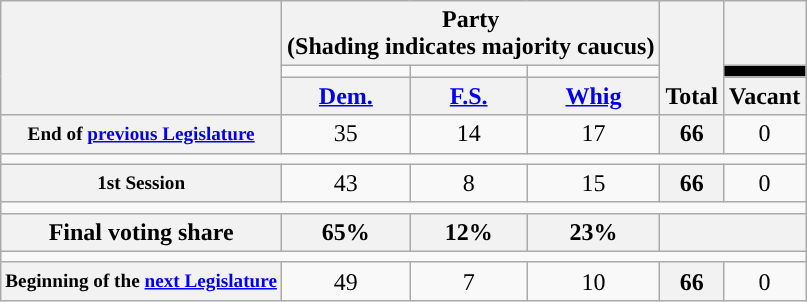<table class=wikitable style="text-align:center">
<tr style="vertical-align:bottom;">
<th rowspan=3></th>
<th colspan=3>Party <div>(Shading indicates majority caucus)</div></th>
<th rowspan=3>Total</th>
<th></th>
</tr>
<tr style="height:5px">
<td style="background-color:"></td>
<td style="background-color:"></td>
<td style="background-color:"></td>
<td style="background:black;"></td>
</tr>
<tr>
<th><a href='#'>Dem.</a></th>
<th><a href='#'>F.S.</a></th>
<th><a href='#'>Whig</a></th>
<th>Vacant</th>
</tr>
<tr>
<th style="font-size:80%;">End of <a href='#'>previous Legislature</a></th>
<td>35</td>
<td>14</td>
<td>17</td>
<th>66</th>
<td>0</td>
</tr>
<tr>
<td colspan=6></td>
</tr>
<tr>
<th style="font-size:80%;">1st Session</th>
<td>43</td>
<td>8</td>
<td>15</td>
<th>66</th>
<td>0</td>
</tr>
<tr>
<td colspan=6></td>
</tr>
<tr>
<th>Final voting share</th>
<th>65%</th>
<th>12%</th>
<th>23%</th>
<th colspan=2></th>
</tr>
<tr>
<td colspan=6></td>
</tr>
<tr>
<th style="font-size:80%;">Beginning of the <a href='#'>next Legislature</a></th>
<td>49</td>
<td>7</td>
<td>10</td>
<th>66</th>
<td>0</td>
</tr>
</table>
